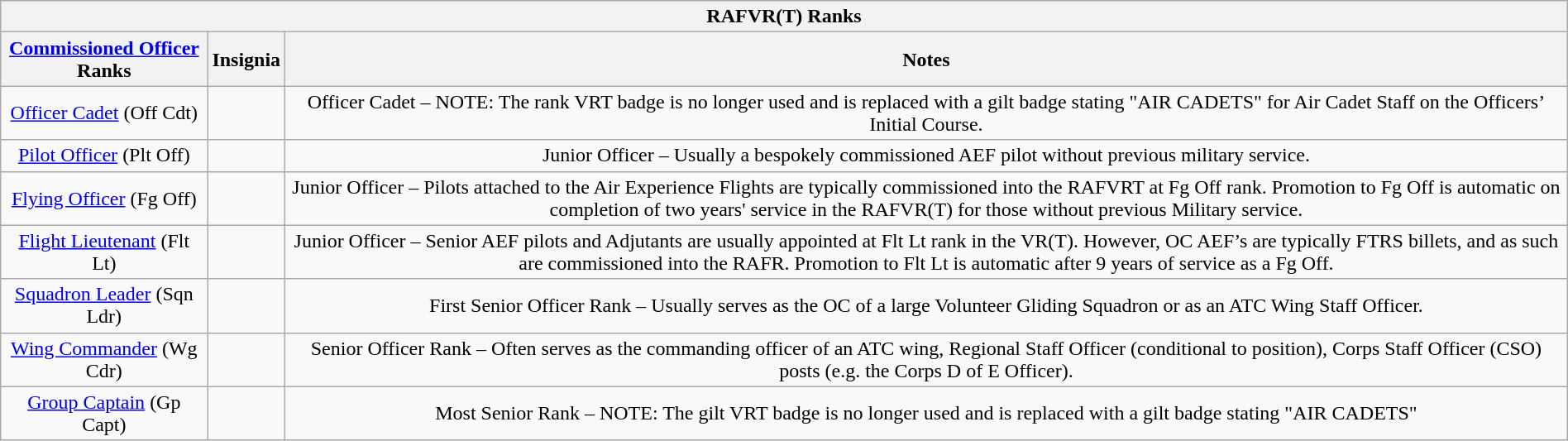<table class="wikitable" style="margin: 1em auto 1em auto">
<tr style="text-align:center">
<th colspan="3">RAFVR(T) Ranks</th>
</tr>
<tr style="text-align:center">
<th><a href='#'>Commissioned Officer</a> Ranks</th>
<th>Insignia</th>
<th>Notes</th>
</tr>
<tr style="text-align:center">
<td><a href='#'>Officer Cadet</a> (Off Cdt)</td>
<td></td>
<td>Officer Cadet –  NOTE: The rank VRT badge is no longer used and is replaced with a gilt badge stating "AIR CADETS" for Air Cadet Staff on the Officers’ Initial Course.</td>
</tr>
<tr style="text-align:center">
<td><a href='#'>Pilot Officer</a> (Plt Off)</td>
<td></td>
<td>Junior Officer – Usually a bespokely commissioned AEF pilot without previous military service.</td>
</tr>
<tr style="text-align:center">
<td><a href='#'>Flying Officer</a> (Fg Off)</td>
<td></td>
<td>Junior Officer – Pilots attached to the Air Experience Flights are typically commissioned into the RAFVRT at Fg Off rank. Promotion to Fg Off is automatic on completion of two years' service in the RAFVR(T) for those without previous Military service.</td>
</tr>
<tr style="text-align:center">
<td><a href='#'>Flight Lieutenant</a> (Flt Lt)</td>
<td></td>
<td>Junior Officer – Senior AEF pilots and Adjutants are usually appointed at Flt Lt rank in the VR(T). However, OC AEF’s are typically FTRS billets, and as such are commissioned into the RAFR. Promotion to Flt Lt is automatic after 9 years of service as a Fg Off.</td>
</tr>
<tr style="text-align:center">
<td><a href='#'>Squadron Leader</a> (Sqn Ldr)</td>
<td></td>
<td>First Senior Officer Rank – Usually serves as the OC of a large Volunteer Gliding Squadron or as an ATC Wing Staff Officer.</td>
</tr>
<tr style="text-align:center">
<td><a href='#'>Wing Commander</a> (Wg Cdr)</td>
<td></td>
<td>Senior Officer Rank – Often serves as the commanding officer of an ATC wing, Regional Staff Officer (conditional to position), Corps Staff Officer (CSO) posts (e.g. the Corps D of E Officer).</td>
</tr>
<tr style="text-align:center">
<td><a href='#'>Group Captain</a> (Gp Capt)</td>
<td></td>
<td>Most Senior Rank – NOTE: The gilt VRT badge is no longer used and is replaced with a gilt badge stating "AIR CADETS"</td>
</tr>
</table>
